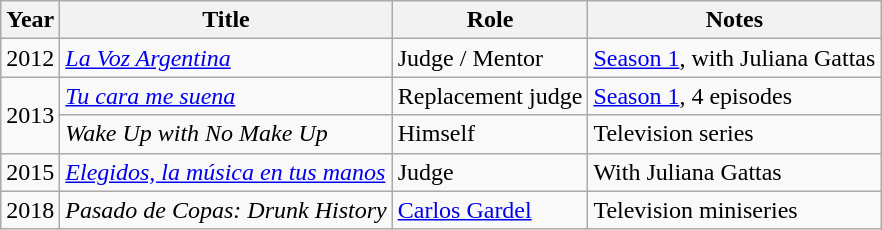<table class="wikitable sortable">
<tr>
<th>Year</th>
<th>Title</th>
<th>Role</th>
<th>Notes</th>
</tr>
<tr>
<td>2012</td>
<td><em><a href='#'>La Voz Argentina</a></em></td>
<td>Judge / Mentor</td>
<td><a href='#'>Season 1</a>, with Juliana Gattas</td>
</tr>
<tr>
<td rowspan="2">2013</td>
<td><em><a href='#'>Tu cara me suena</a></em></td>
<td>Replacement judge</td>
<td><a href='#'>Season 1</a>, 4 episodes</td>
</tr>
<tr>
<td><em>Wake Up with No Make Up</em></td>
<td>Himself</td>
<td>Television series</td>
</tr>
<tr>
<td>2015</td>
<td><em><a href='#'>Elegidos, la música en tus manos</a></em></td>
<td>Judge</td>
<td>With Juliana Gattas</td>
</tr>
<tr>
<td>2018</td>
<td><em>Pasado de Copas: Drunk History</em></td>
<td><a href='#'>Carlos Gardel</a></td>
<td>Television miniseries</td>
</tr>
</table>
